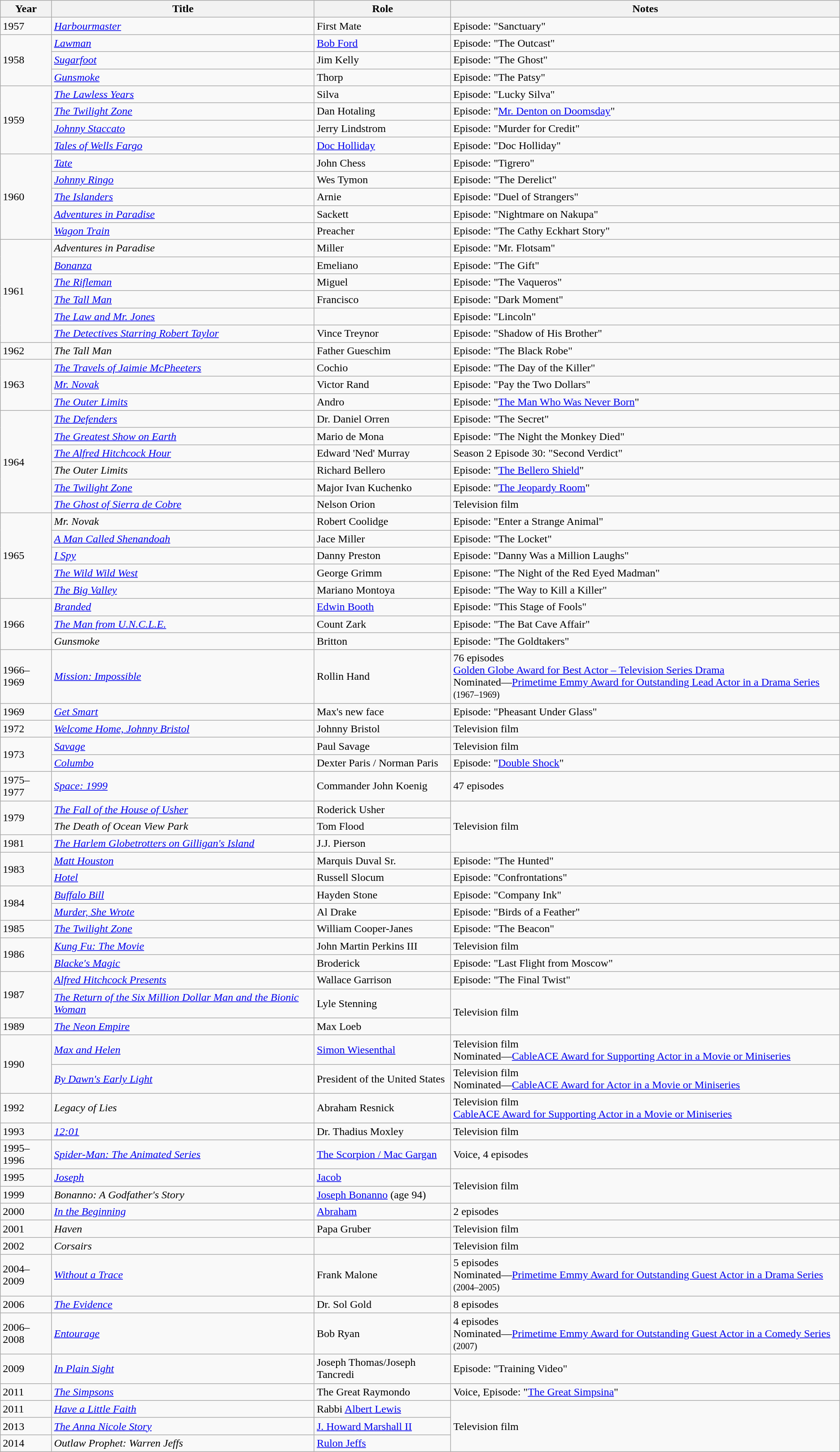<table class="wikitable sortable">
<tr>
<th>Year</th>
<th>Title</th>
<th>Role</th>
<th class="unsortable">Notes</th>
</tr>
<tr>
<td>1957</td>
<td><em><a href='#'>Harbourmaster</a></em></td>
<td>First Mate</td>
<td>Episode: "Sanctuary"</td>
</tr>
<tr>
<td rowspan="3">1958</td>
<td><em><a href='#'>Lawman</a></em></td>
<td><a href='#'>Bob Ford</a></td>
<td>Episode: "The Outcast"</td>
</tr>
<tr>
<td><em><a href='#'>Sugarfoot</a></em></td>
<td>Jim Kelly</td>
<td>Episode: "The Ghost"</td>
</tr>
<tr>
<td><em><a href='#'>Gunsmoke</a></em></td>
<td>Thorp</td>
<td>Episode: "The Patsy"</td>
</tr>
<tr>
<td rowspan="4">1959</td>
<td><em><a href='#'>The Lawless Years</a></em></td>
<td>Silva</td>
<td>Episode: "Lucky Silva"</td>
</tr>
<tr>
<td><em><a href='#'>The Twilight Zone</a></em></td>
<td>Dan Hotaling</td>
<td>Episode: "<a href='#'>Mr. Denton on Doomsday</a>"</td>
</tr>
<tr>
<td><em><a href='#'>Johnny Staccato</a></em></td>
<td>Jerry Lindstrom</td>
<td>Episode: "Murder for Credit"</td>
</tr>
<tr>
<td><em><a href='#'>Tales of Wells Fargo</a></em></td>
<td><a href='#'>Doc Holliday</a></td>
<td>Episode: "Doc Holliday"</td>
</tr>
<tr>
<td rowspan="5">1960</td>
<td><em><a href='#'>Tate</a></em></td>
<td>John Chess</td>
<td>Episode: "Tigrero"</td>
</tr>
<tr>
<td><em><a href='#'>Johnny Ringo</a></em></td>
<td>Wes Tymon</td>
<td>Episode: "The Derelict"</td>
</tr>
<tr>
<td><em><a href='#'>The Islanders</a></em></td>
<td>Arnie</td>
<td>Episode: "Duel of Strangers"</td>
</tr>
<tr>
<td><em><a href='#'>Adventures in Paradise</a></em></td>
<td>Sackett</td>
<td>Episode: "Nightmare on Nakupa"</td>
</tr>
<tr>
<td><em><a href='#'>Wagon Train</a></em></td>
<td>Preacher</td>
<td>Episode: "The Cathy Eckhart Story"</td>
</tr>
<tr>
<td rowspan="6">1961</td>
<td><em>Adventures in Paradise</em></td>
<td>Miller</td>
<td>Episode: "Mr. Flotsam"</td>
</tr>
<tr>
<td><em><a href='#'>Bonanza</a></em></td>
<td>Emeliano</td>
<td>Episode: "The Gift"</td>
</tr>
<tr>
<td><em><a href='#'>The Rifleman</a></em></td>
<td>Miguel</td>
<td>Episode: "The Vaqueros"</td>
</tr>
<tr>
<td><em><a href='#'>The Tall Man</a></em></td>
<td>Francisco</td>
<td>Episode: "Dark Moment"</td>
</tr>
<tr>
<td><em><a href='#'>The Law and Mr. Jones</a></em></td>
<td></td>
<td>Episode: "Lincoln"</td>
</tr>
<tr>
<td><em><a href='#'>The Detectives Starring Robert Taylor</a></em></td>
<td>Vince Treynor</td>
<td>Episode: "Shadow of His Brother"</td>
</tr>
<tr>
<td>1962</td>
<td><em>The Tall Man</em></td>
<td>Father Gueschim</td>
<td>Episode: "The Black Robe"</td>
</tr>
<tr>
<td rowspan="3">1963</td>
<td><em><a href='#'>The Travels of Jaimie McPheeters</a></em></td>
<td>Cochio</td>
<td>Episode: "The Day of the Killer"</td>
</tr>
<tr>
<td><em><a href='#'>Mr. Novak</a></em></td>
<td>Victor Rand</td>
<td>Episode: "Pay the Two Dollars"</td>
</tr>
<tr>
<td><em><a href='#'>The Outer Limits</a></em></td>
<td>Andro</td>
<td>Episode: "<a href='#'>The Man Who Was Never Born</a>"</td>
</tr>
<tr>
<td rowspan="6">1964</td>
<td><em><a href='#'>The Defenders</a></em></td>
<td>Dr. Daniel Orren</td>
<td>Episode: "The Secret"</td>
</tr>
<tr>
<td><em><a href='#'>The Greatest Show on Earth</a></em></td>
<td>Mario de Mona</td>
<td>Episode: "The Night the Monkey Died"</td>
</tr>
<tr>
<td><em><a href='#'>The Alfred Hitchcock Hour</a></em></td>
<td>Edward 'Ned' Murray</td>
<td>Season 2 Episode 30: "Second Verdict"</td>
</tr>
<tr>
<td><em>The Outer Limits</em></td>
<td>Richard Bellero</td>
<td>Episode: "<a href='#'>The Bellero Shield</a>"</td>
</tr>
<tr>
<td><em><a href='#'>The Twilight Zone</a></em></td>
<td>Major Ivan Kuchenko</td>
<td>Episode: "<a href='#'>The Jeopardy Room</a>"</td>
</tr>
<tr>
<td><em><a href='#'>The Ghost of Sierra de Cobre</a></em></td>
<td>Nelson Orion</td>
<td>Television film</td>
</tr>
<tr>
<td rowspan="5">1965</td>
<td><em>Mr. Novak</em></td>
<td>Robert Coolidge</td>
<td>Episode: "Enter a Strange Animal"</td>
</tr>
<tr>
<td><em><a href='#'>A Man Called Shenandoah</a></em></td>
<td>Jace Miller</td>
<td>Episode: "The Locket"</td>
</tr>
<tr>
<td><em><a href='#'>I Spy</a></em></td>
<td>Danny Preston</td>
<td>Episode: "Danny Was a Million Laughs"</td>
</tr>
<tr>
<td><em><a href='#'>The Wild Wild West</a></em></td>
<td>George Grimm</td>
<td>Episone: "The Night of the Red Eyed Madman"</td>
</tr>
<tr>
<td><em><a href='#'>The Big Valley</a></em></td>
<td>Mariano Montoya</td>
<td>Episode: "The Way to Kill a Killer"</td>
</tr>
<tr>
<td rowspan="3">1966</td>
<td><em><a href='#'>Branded</a></em></td>
<td><a href='#'>Edwin Booth</a></td>
<td>Episode: "This Stage of Fools"</td>
</tr>
<tr>
<td><em><a href='#'>The Man from U.N.C.L.E.</a></em></td>
<td>Count Zark</td>
<td>Episode: "The Bat Cave Affair"</td>
</tr>
<tr>
<td><em>Gunsmoke</em></td>
<td>Britton</td>
<td>Episode: "The Goldtakers"</td>
</tr>
<tr>
<td>1966–1969</td>
<td><em><a href='#'>Mission: Impossible</a></em></td>
<td>Rollin Hand</td>
<td>76 episodes<br><a href='#'>Golden Globe Award for Best Actor – Television Series Drama</a><br>Nominated—<a href='#'>Primetime Emmy Award for Outstanding Lead Actor in a Drama Series</a> <small>(1967–1969)</small></td>
</tr>
<tr>
<td>1969</td>
<td><em><a href='#'>Get Smart</a></em></td>
<td>Max's new face</td>
<td>Episode: "Pheasant Under Glass"</td>
</tr>
<tr>
<td>1972</td>
<td><em><a href='#'>Welcome Home, Johnny Bristol</a></em></td>
<td>Johnny Bristol</td>
<td>Television film</td>
</tr>
<tr>
<td rowspan="2">1973</td>
<td><em><a href='#'>Savage</a></em></td>
<td>Paul Savage</td>
<td>Television film</td>
</tr>
<tr>
<td><em><a href='#'>Columbo</a></em></td>
<td>Dexter Paris / Norman Paris</td>
<td>Episode: "<a href='#'>Double Shock</a>"</td>
</tr>
<tr>
<td>1975–1977</td>
<td><em><a href='#'>Space: 1999</a></em></td>
<td>Commander John Koenig</td>
<td>47 episodes</td>
</tr>
<tr>
<td rowspan="2">1979</td>
<td><em><a href='#'>The Fall of the House of Usher</a></em></td>
<td>Roderick Usher</td>
<td rowspan="3">Television film</td>
</tr>
<tr>
<td><em>The Death of Ocean View Park</em></td>
<td>Tom Flood</td>
</tr>
<tr>
<td>1981</td>
<td><em><a href='#'>The Harlem Globetrotters on Gilligan's Island</a></em></td>
<td>J.J. Pierson</td>
</tr>
<tr>
<td rowspan="2">1983</td>
<td><em><a href='#'>Matt Houston</a></em></td>
<td>Marquis Duval Sr.</td>
<td>Episode: "The Hunted"</td>
</tr>
<tr>
<td><em><a href='#'>Hotel</a></em></td>
<td>Russell Slocum</td>
<td>Episode: "Confrontations"</td>
</tr>
<tr>
<td rowspan="2">1984</td>
<td><em><a href='#'>Buffalo Bill</a></em></td>
<td>Hayden Stone</td>
<td>Episode: "Company Ink"</td>
</tr>
<tr>
<td><em><a href='#'>Murder, She Wrote</a></em></td>
<td>Al Drake</td>
<td>Episode: "Birds of a Feather"</td>
</tr>
<tr>
<td>1985</td>
<td><em><a href='#'>The Twilight Zone</a></em></td>
<td>William Cooper-Janes</td>
<td>Episode: "The Beacon"</td>
</tr>
<tr>
<td rowspan="2">1986</td>
<td><em><a href='#'>Kung Fu: The Movie</a></em></td>
<td>John Martin Perkins III</td>
<td>Television film</td>
</tr>
<tr>
<td><em><a href='#'>Blacke's Magic</a></em></td>
<td>Broderick</td>
<td>Episode: "Last Flight from Moscow"</td>
</tr>
<tr>
<td rowspan="2">1987</td>
<td><em><a href='#'>Alfred Hitchcock Presents</a></em></td>
<td>Wallace Garrison</td>
<td>Episode: "The Final Twist"</td>
</tr>
<tr>
<td><em><a href='#'>The Return of the Six Million Dollar Man and the Bionic Woman</a></em></td>
<td>Lyle Stenning</td>
<td rowspan="2">Television film</td>
</tr>
<tr>
<td>1989</td>
<td><em><a href='#'>The Neon Empire</a></em></td>
<td>Max Loeb</td>
</tr>
<tr>
<td rowspan="2">1990</td>
<td><em><a href='#'>Max and Helen</a></em></td>
<td><a href='#'>Simon Wiesenthal</a></td>
<td>Television film<br>Nominated—<a href='#'>CableACE Award for Supporting Actor in a Movie or Miniseries</a></td>
</tr>
<tr>
<td><em><a href='#'>By Dawn's Early Light</a></em></td>
<td>President of the United States</td>
<td>Television film<br>Nominated—<a href='#'>CableACE Award for Actor in a Movie or Miniseries</a></td>
</tr>
<tr>
<td>1992</td>
<td><em>Legacy of Lies</em></td>
<td>Abraham Resnick</td>
<td>Television film<br><a href='#'>CableACE Award for Supporting Actor in a Movie or Miniseries</a></td>
</tr>
<tr>
<td>1993</td>
<td><em><a href='#'>12:01</a></em></td>
<td>Dr. Thadius Moxley</td>
<td>Television film</td>
</tr>
<tr>
<td>1995–1996</td>
<td><em><a href='#'>Spider-Man: The Animated Series</a></em></td>
<td><a href='#'>The Scorpion / Mac Gargan</a></td>
<td>Voice, 4 episodes</td>
</tr>
<tr>
<td>1995</td>
<td><em><a href='#'>Joseph</a></em></td>
<td><a href='#'>Jacob</a></td>
<td rowspan="2">Television film</td>
</tr>
<tr>
<td>1999</td>
<td><em>Bonanno: A Godfather's Story</em></td>
<td><a href='#'>Joseph Bonanno</a> (age 94)</td>
</tr>
<tr>
<td>2000</td>
<td><em><a href='#'>In the Beginning</a></em></td>
<td><a href='#'>Abraham</a></td>
<td>2 episodes</td>
</tr>
<tr>
<td>2001</td>
<td><em>Haven</em></td>
<td>Papa Gruber</td>
<td>Television film</td>
</tr>
<tr>
<td>2002</td>
<td><em>Corsairs</em></td>
<td></td>
<td>Television film</td>
</tr>
<tr>
<td>2004–2009</td>
<td><em><a href='#'>Without a Trace</a></em></td>
<td>Frank Malone</td>
<td>5 episodes<br>Nominated—<a href='#'>Primetime Emmy Award for Outstanding Guest Actor in a Drama Series</a> <small>(2004–2005)</small></td>
</tr>
<tr>
<td>2006</td>
<td><em><a href='#'>The Evidence</a></em></td>
<td>Dr. Sol Gold</td>
<td>8 episodes</td>
</tr>
<tr>
<td>2006–2008</td>
<td><em><a href='#'>Entourage</a></em></td>
<td>Bob Ryan</td>
<td>4 episodes<br>Nominated—<a href='#'>Primetime Emmy Award for Outstanding Guest Actor in a Comedy Series</a> <small>(2007)</small></td>
</tr>
<tr>
<td>2009</td>
<td><em><a href='#'>In Plain Sight</a></em></td>
<td>Joseph Thomas/Joseph Tancredi</td>
<td>Episode: "Training Video"</td>
</tr>
<tr>
<td>2011</td>
<td><em><a href='#'>The Simpsons</a></em></td>
<td>The Great Raymondo</td>
<td>Voice, Episode: "<a href='#'>The Great Simpsina</a>"</td>
</tr>
<tr>
<td>2011</td>
<td><em><a href='#'>Have a Little Faith</a></em></td>
<td>Rabbi <a href='#'>Albert Lewis</a></td>
<td rowspan="3">Television film</td>
</tr>
<tr>
<td>2013</td>
<td><em><a href='#'>The Anna Nicole Story</a></em></td>
<td><a href='#'>J. Howard Marshall II</a></td>
</tr>
<tr>
<td>2014</td>
<td><em>Outlaw Prophet: Warren Jeffs</em></td>
<td><a href='#'>Rulon Jeffs</a></td>
</tr>
</table>
